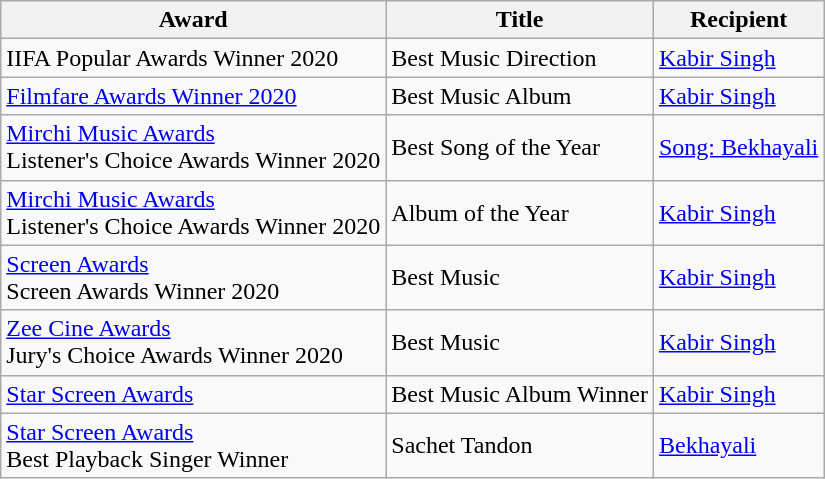<table class="wikitable">
<tr>
<th>Award</th>
<th>Title</th>
<th>Recipient</th>
</tr>
<tr>
<td>IIFA Popular Awards Winner 2020</td>
<td>Best Music Direction</td>
<td><a href='#'>Kabir Singh</a></td>
</tr>
<tr>
<td><a href='#'>Filmfare Awards Winner 2020</a></td>
<td>Best Music Album</td>
<td><a href='#'>Kabir Singh</a></td>
</tr>
<tr>
<td><a href='#'>Mirchi Music Awards</a><br>Listener's Choice Awards Winner 2020</td>
<td>Best Song of the Year</td>
<td><a href='#'>Song: Bekhayali</a></td>
</tr>
<tr>
<td><a href='#'>Mirchi Music Awards</a><br>Listener's Choice Awards Winner 2020</td>
<td>Album of the Year</td>
<td><a href='#'>Kabir Singh</a></td>
</tr>
<tr>
<td><a href='#'>Screen Awards</a><br>Screen Awards Winner 2020</td>
<td>Best Music</td>
<td><a href='#'>Kabir Singh</a></td>
</tr>
<tr>
<td><a href='#'>Zee Cine Awards</a><br>Jury's Choice Awards Winner 2020</td>
<td>Best Music</td>
<td><a href='#'>Kabir Singh</a></td>
</tr>
<tr>
<td><a href='#'>Star Screen Awards</a></td>
<td>Best Music Album Winner</td>
<td><a href='#'>Kabir Singh</a></td>
</tr>
<tr>
<td><a href='#'>Star Screen Awards</a><br>Best Playback Singer Winner</td>
<td>Sachet Tandon</td>
<td><a href='#'>Bekhayali</a></td>
</tr>
</table>
